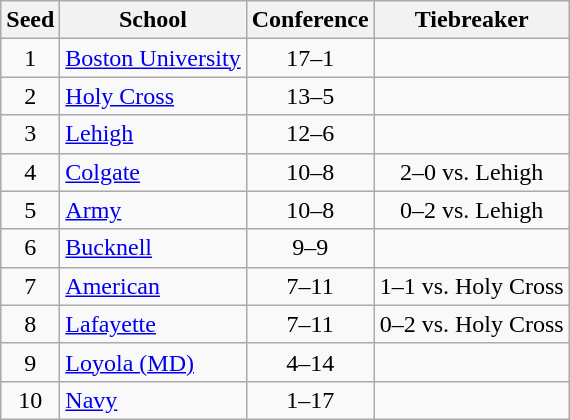<table class="wikitable sortable" style="text-align:center">
<tr>
<th>Seed</th>
<th>School</th>
<th>Conference</th>
<th>Tiebreaker</th>
</tr>
<tr>
<td>1</td>
<td style="text-align:left"><a href='#'>Boston University</a></td>
<td>17–1</td>
<td></td>
</tr>
<tr>
<td>2</td>
<td style="text-align:left"><a href='#'>Holy Cross</a></td>
<td>13–5</td>
<td></td>
</tr>
<tr>
<td>3</td>
<td style="text-align:left"><a href='#'>Lehigh</a></td>
<td>12–6</td>
<td></td>
</tr>
<tr>
<td>4</td>
<td style="text-align:left"><a href='#'>Colgate</a></td>
<td>10–8</td>
<td>2–0 vs. Lehigh</td>
</tr>
<tr>
<td>5</td>
<td style="text-align:left"><a href='#'>Army</a></td>
<td>10–8</td>
<td>0–2 vs. Lehigh</td>
</tr>
<tr>
<td>6</td>
<td style="text-align:left"><a href='#'>Bucknell</a></td>
<td>9–9</td>
<td></td>
</tr>
<tr>
<td>7</td>
<td style="text-align:left"><a href='#'>American</a></td>
<td>7–11</td>
<td>1–1 vs. Holy Cross</td>
</tr>
<tr>
<td>8</td>
<td style="text-align:left"><a href='#'>Lafayette</a></td>
<td>7–11</td>
<td>0–2 vs. Holy Cross</td>
</tr>
<tr>
<td>9</td>
<td style="text-align:left"><a href='#'>Loyola (MD)</a></td>
<td>4–14</td>
<td></td>
</tr>
<tr>
<td>10</td>
<td style="text-align:left"><a href='#'>Navy</a></td>
<td>1–17</td>
<td></td>
</tr>
</table>
